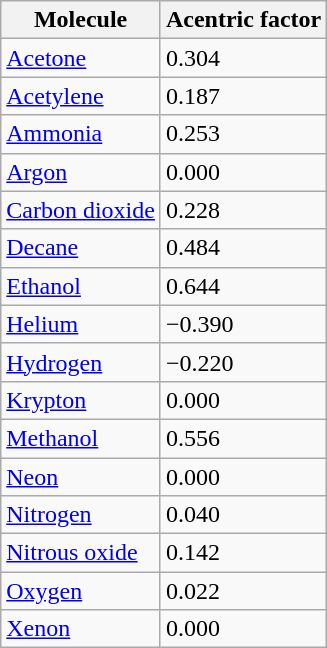<table class="wikitable">
<tr>
<th>Molecule</th>
<th>Acentric factor</th>
</tr>
<tr>
<td><a href='#'>Acetone</a></td>
<td>0.304</td>
</tr>
<tr>
<td><a href='#'>Acetylene</a></td>
<td>0.187</td>
</tr>
<tr>
<td><a href='#'>Ammonia</a></td>
<td>0.253</td>
</tr>
<tr>
<td><a href='#'>Argon</a></td>
<td>0.000</td>
</tr>
<tr>
<td><a href='#'>Carbon dioxide</a></td>
<td>0.228</td>
</tr>
<tr>
<td><a href='#'>Decane</a></td>
<td>0.484</td>
</tr>
<tr>
<td><a href='#'>Ethanol</a></td>
<td>0.644</td>
</tr>
<tr>
<td><a href='#'>Helium</a></td>
<td>−0.390</td>
</tr>
<tr>
<td><a href='#'>Hydrogen</a></td>
<td>−0.220</td>
</tr>
<tr>
<td><a href='#'>Krypton</a></td>
<td>0.000</td>
</tr>
<tr>
<td><a href='#'>Methanol</a></td>
<td>0.556</td>
</tr>
<tr>
<td><a href='#'>Neon</a></td>
<td>0.000</td>
</tr>
<tr>
<td><a href='#'>Nitrogen</a></td>
<td>0.040</td>
</tr>
<tr>
<td><a href='#'>Nitrous oxide</a></td>
<td>0.142</td>
</tr>
<tr>
<td><a href='#'>Oxygen</a></td>
<td>0.022</td>
</tr>
<tr>
<td><a href='#'>Xenon</a></td>
<td>0.000</td>
</tr>
</table>
